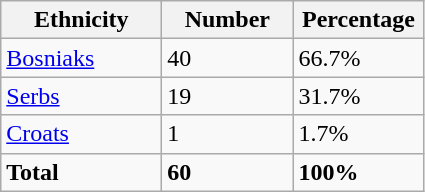<table class="wikitable">
<tr>
<th width="100px">Ethnicity</th>
<th width="80px">Number</th>
<th width="80px">Percentage</th>
</tr>
<tr>
<td><a href='#'>Bosniaks</a></td>
<td>40</td>
<td>66.7%</td>
</tr>
<tr>
<td><a href='#'>Serbs</a></td>
<td>19</td>
<td>31.7%</td>
</tr>
<tr>
<td><a href='#'>Croats</a></td>
<td>1</td>
<td>1.7%</td>
</tr>
<tr>
<td><strong>Total</strong></td>
<td><strong>60</strong></td>
<td><strong>100%</strong></td>
</tr>
</table>
